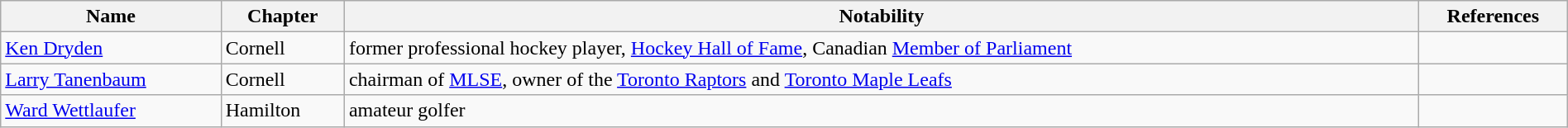<table class="wikitable sortable" style="width:100%;">
<tr>
<th>Name</th>
<th>Chapter</th>
<th>Notability</th>
<th>References</th>
</tr>
<tr>
<td><a href='#'>Ken Dryden</a></td>
<td>Cornell</td>
<td>former professional hockey player, <a href='#'>Hockey Hall of Fame</a>, Canadian <a href='#'>Member of Parliament</a></td>
<td></td>
</tr>
<tr>
<td><a href='#'>Larry Tanenbaum</a></td>
<td>Cornell</td>
<td>chairman of <a href='#'>MLSE</a>, owner of the <a href='#'>Toronto Raptors</a> and <a href='#'>Toronto Maple Leafs</a></td>
<td></td>
</tr>
<tr>
<td><a href='#'>Ward Wettlaufer</a></td>
<td>Hamilton</td>
<td>amateur golfer</td>
<td></td>
</tr>
</table>
